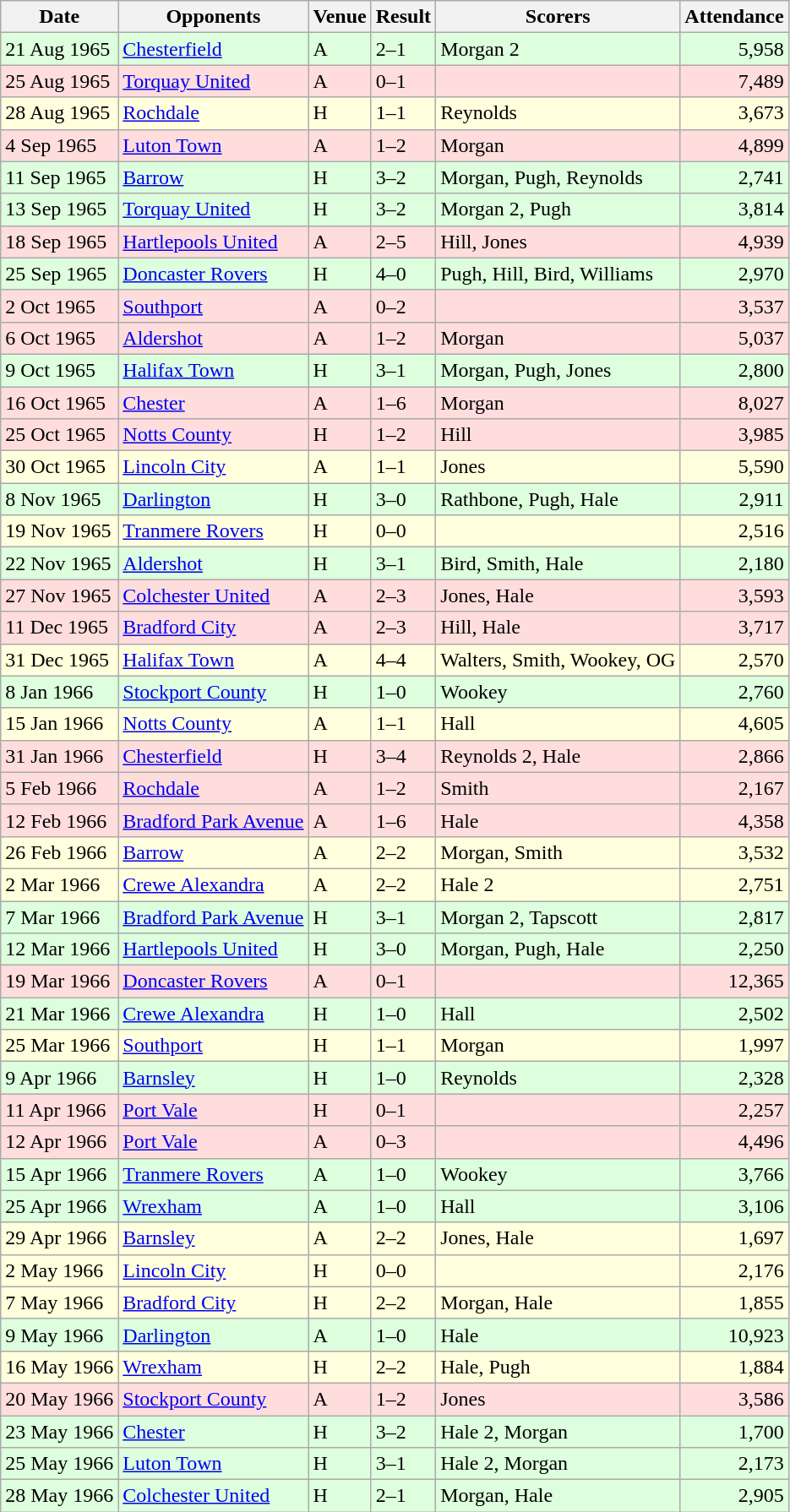<table class="wikitable sortable">
<tr>
<th>Date</th>
<th>Opponents</th>
<th>Venue</th>
<th>Result</th>
<th>Scorers</th>
<th>Attendance</th>
</tr>
<tr bgcolor="#ddffdd">
<td>21 Aug 1965</td>
<td><a href='#'>Chesterfield</a></td>
<td>A</td>
<td>2–1</td>
<td>Morgan 2</td>
<td align="right">5,958</td>
</tr>
<tr bgcolor="#ffdddd">
<td>25 Aug 1965</td>
<td><a href='#'>Torquay United</a></td>
<td>A</td>
<td>0–1</td>
<td></td>
<td align="right">7,489</td>
</tr>
<tr bgcolor="#ffffdd">
<td>28 Aug 1965</td>
<td><a href='#'>Rochdale</a></td>
<td>H</td>
<td>1–1</td>
<td>Reynolds</td>
<td align="right">3,673</td>
</tr>
<tr bgcolor="#ffdddd">
<td>4 Sep 1965</td>
<td><a href='#'>Luton Town</a></td>
<td>A</td>
<td>1–2</td>
<td>Morgan</td>
<td align="right">4,899</td>
</tr>
<tr bgcolor="#ddffdd">
<td>11 Sep 1965</td>
<td><a href='#'>Barrow</a></td>
<td>H</td>
<td>3–2</td>
<td>Morgan, Pugh, Reynolds</td>
<td align="right">2,741</td>
</tr>
<tr bgcolor="#ddffdd">
<td>13 Sep 1965</td>
<td><a href='#'>Torquay United</a></td>
<td>H</td>
<td>3–2</td>
<td>Morgan 2, Pugh</td>
<td align="right">3,814</td>
</tr>
<tr bgcolor="#ffdddd">
<td>18 Sep 1965</td>
<td><a href='#'>Hartlepools United</a></td>
<td>A</td>
<td>2–5</td>
<td>Hill, Jones</td>
<td align="right">4,939</td>
</tr>
<tr bgcolor="#ddffdd">
<td>25 Sep 1965</td>
<td><a href='#'>Doncaster Rovers</a></td>
<td>H</td>
<td>4–0</td>
<td>Pugh, Hill, Bird, Williams</td>
<td align="right">2,970</td>
</tr>
<tr bgcolor="#ffdddd">
<td>2 Oct 1965</td>
<td><a href='#'>Southport</a></td>
<td>A</td>
<td>0–2</td>
<td></td>
<td align="right">3,537</td>
</tr>
<tr bgcolor="#ffdddd">
<td>6 Oct 1965</td>
<td><a href='#'>Aldershot</a></td>
<td>A</td>
<td>1–2</td>
<td>Morgan</td>
<td align="right">5,037</td>
</tr>
<tr bgcolor="#ddffdd">
<td>9 Oct 1965</td>
<td><a href='#'>Halifax Town</a></td>
<td>H</td>
<td>3–1</td>
<td>Morgan, Pugh, Jones</td>
<td align="right">2,800</td>
</tr>
<tr bgcolor="#ffdddd">
<td>16 Oct 1965</td>
<td><a href='#'>Chester</a></td>
<td>A</td>
<td>1–6</td>
<td>Morgan</td>
<td align="right">8,027</td>
</tr>
<tr bgcolor="#ffdddd">
<td>25 Oct 1965</td>
<td><a href='#'>Notts County</a></td>
<td>H</td>
<td>1–2</td>
<td>Hill</td>
<td align="right">3,985</td>
</tr>
<tr bgcolor="#ffffdd">
<td>30 Oct 1965</td>
<td><a href='#'>Lincoln City</a></td>
<td>A</td>
<td>1–1</td>
<td>Jones</td>
<td align="right">5,590</td>
</tr>
<tr bgcolor="#ddffdd">
<td>8 Nov 1965</td>
<td><a href='#'>Darlington</a></td>
<td>H</td>
<td>3–0</td>
<td>Rathbone, Pugh, Hale</td>
<td align="right">2,911</td>
</tr>
<tr bgcolor="#ffffdd">
<td>19 Nov 1965</td>
<td><a href='#'>Tranmere Rovers</a></td>
<td>H</td>
<td>0–0</td>
<td></td>
<td align="right">2,516</td>
</tr>
<tr bgcolor="#ddffdd">
<td>22 Nov 1965</td>
<td><a href='#'>Aldershot</a></td>
<td>H</td>
<td>3–1</td>
<td>Bird, Smith, Hale</td>
<td align="right">2,180</td>
</tr>
<tr bgcolor="#ffdddd">
<td>27 Nov 1965</td>
<td><a href='#'>Colchester United</a></td>
<td>A</td>
<td>2–3</td>
<td>Jones, Hale</td>
<td align="right">3,593</td>
</tr>
<tr bgcolor="#ffdddd">
<td>11 Dec 1965</td>
<td><a href='#'>Bradford City</a></td>
<td>A</td>
<td>2–3</td>
<td>Hill, Hale</td>
<td align="right">3,717</td>
</tr>
<tr bgcolor="#ffffdd">
<td>31 Dec 1965</td>
<td><a href='#'>Halifax Town</a></td>
<td>A</td>
<td>4–4</td>
<td>Walters, Smith, Wookey, OG</td>
<td align="right">2,570</td>
</tr>
<tr bgcolor="#ddffdd">
<td>8 Jan 1966</td>
<td><a href='#'>Stockport County</a></td>
<td>H</td>
<td>1–0</td>
<td>Wookey</td>
<td align="right">2,760</td>
</tr>
<tr bgcolor="#ffffdd">
<td>15 Jan 1966</td>
<td><a href='#'>Notts County</a></td>
<td>A</td>
<td>1–1</td>
<td>Hall</td>
<td align="right">4,605</td>
</tr>
<tr bgcolor="#ffdddd">
<td>31 Jan 1966</td>
<td><a href='#'>Chesterfield</a></td>
<td>H</td>
<td>3–4</td>
<td>Reynolds 2, Hale</td>
<td align="right">2,866</td>
</tr>
<tr bgcolor="#ffdddd">
<td>5 Feb 1966</td>
<td><a href='#'>Rochdale</a></td>
<td>A</td>
<td>1–2</td>
<td>Smith</td>
<td align="right">2,167</td>
</tr>
<tr bgcolor="#ffdddd">
<td>12 Feb 1966</td>
<td><a href='#'>Bradford Park Avenue</a></td>
<td>A</td>
<td>1–6</td>
<td>Hale</td>
<td align="right">4,358</td>
</tr>
<tr bgcolor="#ffffdd">
<td>26 Feb 1966</td>
<td><a href='#'>Barrow</a></td>
<td>A</td>
<td>2–2</td>
<td>Morgan, Smith</td>
<td align="right">3,532</td>
</tr>
<tr bgcolor="#ffffdd">
<td>2 Mar 1966</td>
<td><a href='#'>Crewe Alexandra</a></td>
<td>A</td>
<td>2–2</td>
<td>Hale 2</td>
<td align="right">2,751</td>
</tr>
<tr bgcolor="#ddffdd">
<td>7 Mar 1966</td>
<td><a href='#'>Bradford Park Avenue</a></td>
<td>H</td>
<td>3–1</td>
<td>Morgan 2, Tapscott</td>
<td align="right">2,817</td>
</tr>
<tr bgcolor="#ddffdd">
<td>12 Mar 1966</td>
<td><a href='#'>Hartlepools United</a></td>
<td>H</td>
<td>3–0</td>
<td>Morgan, Pugh, Hale</td>
<td align="right">2,250</td>
</tr>
<tr bgcolor="#ffdddd">
<td>19 Mar 1966</td>
<td><a href='#'>Doncaster Rovers</a></td>
<td>A</td>
<td>0–1</td>
<td></td>
<td align="right">12,365</td>
</tr>
<tr bgcolor="#ddffdd">
<td>21 Mar 1966</td>
<td><a href='#'>Crewe Alexandra</a></td>
<td>H</td>
<td>1–0</td>
<td>Hall</td>
<td align="right">2,502</td>
</tr>
<tr bgcolor="#ffffdd">
<td>25 Mar 1966</td>
<td><a href='#'>Southport</a></td>
<td>H</td>
<td>1–1</td>
<td>Morgan</td>
<td align="right">1,997</td>
</tr>
<tr bgcolor="#ddffdd">
<td>9 Apr 1966</td>
<td><a href='#'>Barnsley</a></td>
<td>H</td>
<td>1–0</td>
<td>Reynolds</td>
<td align="right">2,328</td>
</tr>
<tr bgcolor="#ffdddd">
<td>11 Apr 1966</td>
<td><a href='#'>Port Vale</a></td>
<td>H</td>
<td>0–1</td>
<td></td>
<td align="right">2,257</td>
</tr>
<tr bgcolor="#ffdddd">
<td>12 Apr 1966</td>
<td><a href='#'>Port Vale</a></td>
<td>A</td>
<td>0–3</td>
<td></td>
<td align="right">4,496</td>
</tr>
<tr bgcolor="#ddffdd">
<td>15 Apr 1966</td>
<td><a href='#'>Tranmere Rovers</a></td>
<td>A</td>
<td>1–0</td>
<td>Wookey</td>
<td align="right">3,766</td>
</tr>
<tr bgcolor="#ddffdd">
<td>25 Apr 1966</td>
<td><a href='#'>Wrexham</a></td>
<td>A</td>
<td>1–0</td>
<td>Hall</td>
<td align="right">3,106</td>
</tr>
<tr bgcolor="#ffffdd">
<td>29 Apr 1966</td>
<td><a href='#'>Barnsley</a></td>
<td>A</td>
<td>2–2</td>
<td>Jones, Hale</td>
<td align="right">1,697</td>
</tr>
<tr bgcolor="#ffffdd">
<td>2 May 1966</td>
<td><a href='#'>Lincoln City</a></td>
<td>H</td>
<td>0–0</td>
<td></td>
<td align="right">2,176</td>
</tr>
<tr bgcolor="#ffffdd">
<td>7 May 1966</td>
<td><a href='#'>Bradford City</a></td>
<td>H</td>
<td>2–2</td>
<td>Morgan, Hale</td>
<td align="right">1,855</td>
</tr>
<tr bgcolor="#ddffdd">
<td>9 May 1966</td>
<td><a href='#'>Darlington</a></td>
<td>A</td>
<td>1–0</td>
<td>Hale</td>
<td align="right">10,923</td>
</tr>
<tr bgcolor="#ffffdd">
<td>16 May 1966</td>
<td><a href='#'>Wrexham</a></td>
<td>H</td>
<td>2–2</td>
<td>Hale, Pugh</td>
<td align="right">1,884</td>
</tr>
<tr bgcolor="#ffdddd">
<td>20 May 1966</td>
<td><a href='#'>Stockport County</a></td>
<td>A</td>
<td>1–2</td>
<td>Jones</td>
<td align="right">3,586</td>
</tr>
<tr bgcolor="#ddffdd">
<td>23 May 1966</td>
<td><a href='#'>Chester</a></td>
<td>H</td>
<td>3–2</td>
<td>Hale 2, Morgan</td>
<td align="right">1,700</td>
</tr>
<tr bgcolor="#ddffdd">
<td>25 May 1966</td>
<td><a href='#'>Luton Town</a></td>
<td>H</td>
<td>3–1</td>
<td>Hale 2, Morgan</td>
<td align="right">2,173</td>
</tr>
<tr bgcolor="#ddffdd">
<td>28 May 1966</td>
<td><a href='#'>Colchester United</a></td>
<td>H</td>
<td>2–1</td>
<td>Morgan, Hale</td>
<td align="right">2,905</td>
</tr>
</table>
